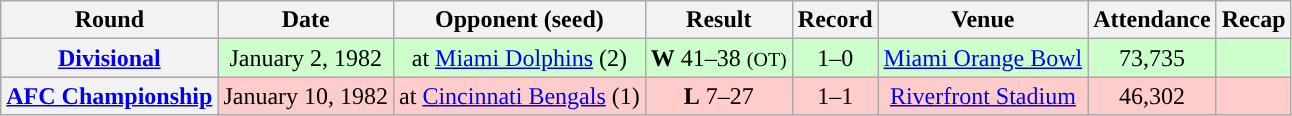<table class="wikitable" style="text-align:center">
<tr>
<th>Round</th>
<th>Date</th>
<th>Opponent (seed)</th>
<th>Result</th>
<th>Record</th>
<th>Venue</th>
<th>Attendance</th>
<th>Recap</th>
</tr>
<tr style="background:#cfc">
<th><a href='#'>Divisional</a></th>
<td>January 2, 1982</td>
<td>at <a href='#'>Miami Dolphins</a> (2)</td>
<td><strong>W</strong> 41–38 <small>(OT)</small></td>
<td>1–0</td>
<td><a href='#'>Miami Orange Bowl</a></td>
<td>73,735</td>
<td></td>
</tr>
<tr style="background:#fcc">
<th><a href='#'>AFC Championship</a></th>
<td>January 10, 1982</td>
<td>at <a href='#'>Cincinnati Bengals</a> (1)</td>
<td><strong>L</strong> 7–27</td>
<td>1–1</td>
<td><a href='#'>Riverfront Stadium</a></td>
<td>46,302</td>
<td></td>
</tr>
</table>
